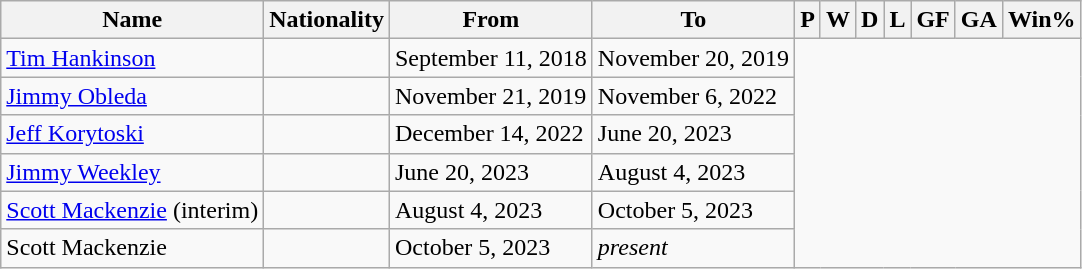<table class="wikitable plainrowheaders sortable" style="text-align:center">
<tr>
<th>Name</th>
<th>Nationality</th>
<th>From</th>
<th class="unsortable">To</th>
<th>P</th>
<th>W</th>
<th>D</th>
<th>L</th>
<th>GF</th>
<th>GA</th>
<th>Win%</th>
</tr>
<tr>
<td scope=row style=text-align:left><a href='#'>Tim Hankinson</a></td>
<td align=left></td>
<td align=left>September 11, 2018</td>
<td align=left>November 20, 2019<br></td>
</tr>
<tr>
<td scope=row style=text-align:left><a href='#'>Jimmy Obleda</a></td>
<td align=left></td>
<td align=left>November 21, 2019</td>
<td align=left>November 6, 2022<br></td>
</tr>
<tr>
<td scope=row style=text-align:left><a href='#'>Jeff Korytoski</a></td>
<td align=left></td>
<td align=left>December 14, 2022</td>
<td align=left>June 20, 2023<br></td>
</tr>
<tr>
<td scope=row style=text-align:left><a href='#'>Jimmy Weekley</a></td>
<td align=left></td>
<td align=left>June 20, 2023</td>
<td align=left>August 4, 2023<br></td>
</tr>
<tr>
<td scope=row style=text-align:left><a href='#'>Scott Mackenzie</a> (interim)</td>
<td align=left></td>
<td align=left>August 4, 2023</td>
<td align=left>October 5, 2023<br></td>
</tr>
<tr>
<td scope=row style=text-align:left>Scott Mackenzie</td>
<td align=left></td>
<td align=left>October 5, 2023</td>
<td align=left><em>present</em><br></td>
</tr>
</table>
